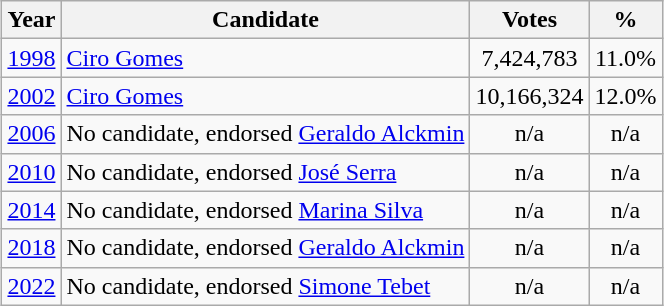<table class="wikitable" style="margin:auto;">
<tr ---->
<th align="center">Year</th>
<th align="center">Candidate</th>
<th align="center">Votes</th>
<th align="center">%</th>
</tr>
<tr ---->
<td><a href='#'>1998</a></td>
<td><a href='#'>Ciro Gomes</a></td>
<td align="center">7,424,783</td>
<td align="center">11.0%</td>
</tr>
<tr ---->
<td><a href='#'>2002</a></td>
<td><a href='#'>Ciro Gomes</a></td>
<td align="center">10,166,324</td>
<td align="center">12.0%</td>
</tr>
<tr ---->
<td><a href='#'>2006</a></td>
<td>No candidate, endorsed <a href='#'>Geraldo Alckmin</a></td>
<td align="center">n/a</td>
<td align="center">n/a</td>
</tr>
<tr ---->
<td><a href='#'>2010</a></td>
<td>No candidate, endorsed <a href='#'>José Serra</a></td>
<td align="center">n/a</td>
<td align="center">n/a</td>
</tr>
<tr ---->
<td><a href='#'>2014</a></td>
<td>No candidate, endorsed <a href='#'>Marina Silva</a></td>
<td align="center">n/a</td>
<td align="center">n/a</td>
</tr>
<tr>
<td><a href='#'>2018</a></td>
<td>No candidate, endorsed <a href='#'>Geraldo Alckmin</a></td>
<td align="center">n/a</td>
<td align="center">n/a</td>
</tr>
<tr>
<td><a href='#'>2022</a></td>
<td>No candidate, endorsed <a href='#'>Simone Tebet</a></td>
<td align="center">n/a</td>
<td align="center">n/a</td>
</tr>
</table>
